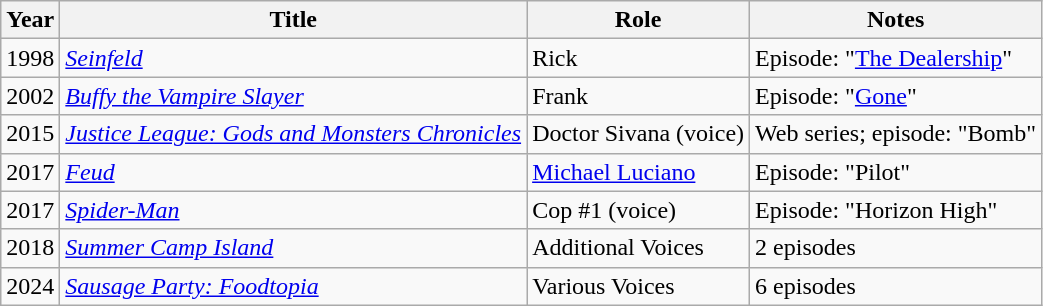<table class="wikitable sortable">
<tr>
<th>Year</th>
<th>Title</th>
<th>Role</th>
<th class="unsortable">Notes</th>
</tr>
<tr>
<td>1998</td>
<td><em><a href='#'>Seinfeld</a></em></td>
<td>Rick</td>
<td>Episode: "<a href='#'>The Dealership</a>"</td>
</tr>
<tr>
<td>2002</td>
<td><em><a href='#'>Buffy the Vampire Slayer</a></em></td>
<td>Frank</td>
<td>Episode: "<a href='#'>Gone</a>"</td>
</tr>
<tr>
<td>2015</td>
<td><em><a href='#'>Justice League: Gods and Monsters Chronicles</a></em></td>
<td>Doctor Sivana (voice)</td>
<td>Web series; episode: "Bomb"</td>
</tr>
<tr>
<td>2017</td>
<td><em><a href='#'>Feud</a></em></td>
<td><a href='#'>Michael Luciano</a></td>
<td>Episode: "Pilot"</td>
</tr>
<tr>
<td>2017</td>
<td><em><a href='#'>Spider-Man</a></em></td>
<td>Cop #1 (voice)</td>
<td>Episode: "Horizon High"</td>
</tr>
<tr>
<td>2018</td>
<td><em><a href='#'>Summer Camp Island</a></em></td>
<td>Additional Voices</td>
<td>2 episodes</td>
</tr>
<tr>
<td>2024</td>
<td><em><a href='#'>Sausage Party: Foodtopia</a></em></td>
<td>Various Voices</td>
<td>6 episodes</td>
</tr>
</table>
